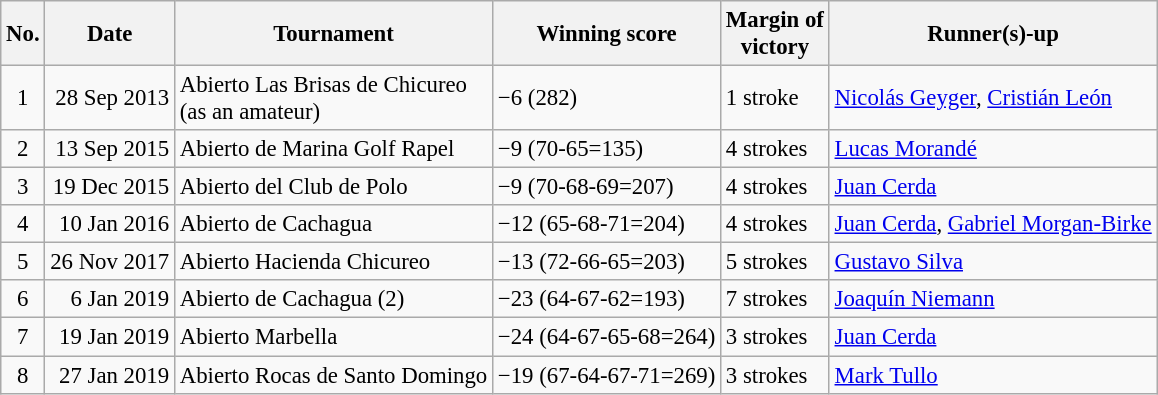<table class="wikitable" style="font-size:95%;">
<tr>
<th>No.</th>
<th>Date</th>
<th>Tournament</th>
<th>Winning score</th>
<th>Margin of<br>victory</th>
<th>Runner(s)-up</th>
</tr>
<tr>
<td align=center>1</td>
<td align=right>28 Sep 2013</td>
<td>Abierto Las Brisas de Chicureo<br>(as an amateur)</td>
<td>−6 (282)</td>
<td>1 stroke</td>
<td> <a href='#'>Nicolás Geyger</a>,  <a href='#'>Cristián León</a></td>
</tr>
<tr>
<td align=center>2</td>
<td align=right>13 Sep 2015</td>
<td>Abierto de Marina Golf Rapel</td>
<td>−9 (70-65=135)</td>
<td>4 strokes</td>
<td> <a href='#'>Lucas Morandé</a></td>
</tr>
<tr>
<td align=center>3</td>
<td align=right>19 Dec 2015</td>
<td>Abierto del Club de Polo</td>
<td>−9 (70-68-69=207)</td>
<td>4 strokes</td>
<td> <a href='#'>Juan Cerda</a></td>
</tr>
<tr>
<td align=center>4</td>
<td align=right>10 Jan 2016</td>
<td>Abierto de Cachagua</td>
<td>−12 (65-68-71=204)</td>
<td>4 strokes</td>
<td> <a href='#'>Juan Cerda</a>,  <a href='#'>Gabriel Morgan-Birke</a></td>
</tr>
<tr>
<td align=center>5</td>
<td align=right>26 Nov 2017</td>
<td>Abierto Hacienda Chicureo</td>
<td>−13 (72-66-65=203)</td>
<td>5 strokes</td>
<td> <a href='#'>Gustavo Silva</a></td>
</tr>
<tr>
<td align=center>6</td>
<td align=right>6 Jan 2019</td>
<td>Abierto de Cachagua (2)</td>
<td>−23 (64-67-62=193)</td>
<td>7 strokes</td>
<td> <a href='#'>Joaquín Niemann</a></td>
</tr>
<tr>
<td align=center>7</td>
<td align=right>19 Jan 2019</td>
<td>Abierto Marbella</td>
<td>−24 (64-67-65-68=264)</td>
<td>3 strokes</td>
<td> <a href='#'>Juan Cerda</a></td>
</tr>
<tr>
<td align=center>8</td>
<td align=right>27 Jan 2019</td>
<td>Abierto Rocas de Santo Domingo</td>
<td>−19 (67-64-67-71=269)</td>
<td>3 strokes</td>
<td> <a href='#'>Mark Tullo</a></td>
</tr>
</table>
